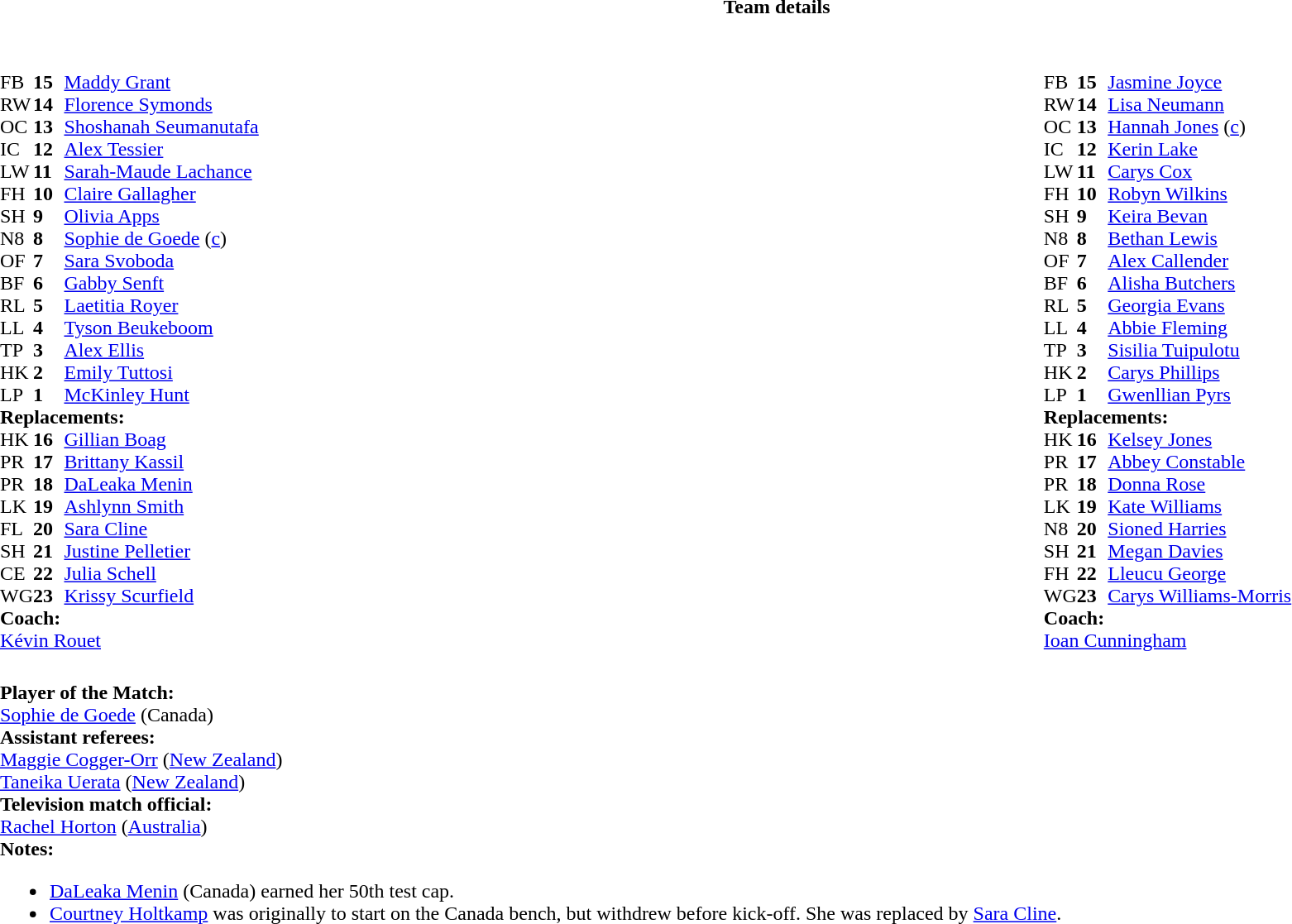<table border="0" style="width:100%;" class="collapsible collapsed">
<tr>
<th>Team details</th>
</tr>
<tr>
<td><br><table width="100%">
<tr>
<td style="vertical-align:top; width:50%"><br><table cellspacing="0" cellpadding="0">
<tr>
<th width="25"></th>
<th width="25"></th>
</tr>
<tr>
<td>FB</td>
<td><strong>15</strong></td>
<td><a href='#'>Maddy Grant</a></td>
</tr>
<tr>
<td>RW</td>
<td><strong>14</strong></td>
<td><a href='#'>Florence Symonds</a></td>
<td></td>
<td></td>
</tr>
<tr>
<td>OC</td>
<td><strong>13</strong></td>
<td><a href='#'>Shoshanah Seumanutafa</a></td>
</tr>
<tr>
<td>IC</td>
<td><strong>12</strong></td>
<td><a href='#'>Alex Tessier</a></td>
</tr>
<tr>
<td>LW</td>
<td><strong>11</strong></td>
<td><a href='#'>Sarah-Maude Lachance</a></td>
</tr>
<tr>
<td>FH</td>
<td><strong>10</strong></td>
<td><a href='#'>Claire Gallagher</a></td>
<td></td>
<td></td>
</tr>
<tr>
<td>SH</td>
<td><strong>9</strong></td>
<td><a href='#'>Olivia Apps</a></td>
<td></td>
<td></td>
</tr>
<tr>
<td>N8</td>
<td><strong>8</strong></td>
<td><a href='#'>Sophie de Goede</a> (<a href='#'>c</a>)</td>
</tr>
<tr>
<td>OF</td>
<td><strong>7</strong></td>
<td><a href='#'>Sara Svoboda</a></td>
</tr>
<tr>
<td>BF</td>
<td><strong>6</strong></td>
<td><a href='#'>Gabby Senft</a></td>
<td></td>
<td></td>
</tr>
<tr>
<td>RL</td>
<td><strong>5</strong></td>
<td><a href='#'>Laetitia Royer</a></td>
</tr>
<tr>
<td>LL</td>
<td><strong>4</strong></td>
<td><a href='#'>Tyson Beukeboom</a></td>
<td></td>
<td></td>
</tr>
<tr>
<td>TP</td>
<td><strong>3</strong></td>
<td><a href='#'>Alex Ellis</a></td>
<td></td>
<td></td>
</tr>
<tr>
<td>HK</td>
<td><strong>2</strong></td>
<td><a href='#'>Emily Tuttosi</a></td>
<td></td>
<td></td>
</tr>
<tr>
<td>LP</td>
<td><strong>1</strong></td>
<td><a href='#'>McKinley Hunt</a></td>
<td></td>
<td></td>
</tr>
<tr>
<td colspan=3><strong>Replacements:</strong></td>
</tr>
<tr>
<td>HK</td>
<td><strong>16</strong></td>
<td><a href='#'>Gillian Boag</a></td>
<td></td>
<td></td>
</tr>
<tr>
<td>PR</td>
<td><strong>17</strong></td>
<td><a href='#'>Brittany Kassil</a></td>
<td></td>
<td></td>
</tr>
<tr>
<td>PR</td>
<td><strong>18</strong></td>
<td><a href='#'>DaLeaka Menin</a></td>
<td></td>
<td></td>
</tr>
<tr>
<td>LK</td>
<td><strong>19</strong></td>
<td><a href='#'>Ashlynn Smith</a></td>
<td></td>
<td></td>
</tr>
<tr>
<td>FL</td>
<td><strong>20</strong></td>
<td><a href='#'>Sara Cline</a></td>
<td></td>
<td></td>
</tr>
<tr>
<td>SH</td>
<td><strong>21</strong></td>
<td><a href='#'>Justine Pelletier</a></td>
<td></td>
<td></td>
</tr>
<tr>
<td>CE</td>
<td><strong>22</strong></td>
<td><a href='#'>Julia Schell</a></td>
<td></td>
<td></td>
</tr>
<tr>
<td>WG</td>
<td><strong>23</strong></td>
<td><a href='#'>Krissy Scurfield</a></td>
<td></td>
<td></td>
</tr>
<tr>
<td colspan=3><strong>Coach:</strong></td>
</tr>
<tr>
<td colspan="4"> <a href='#'>Kévin Rouet</a></td>
</tr>
</table>
</td>
<td style="vertical-align:top"></td>
<td style="vertical-align:top; width:50%"><br><table cellspacing="0" cellpadding="0" style="margin:auto">
<tr>
<th width="25"></th>
<th width="25"></th>
</tr>
<tr>
<td>FB</td>
<td><strong>15</strong></td>
<td><a href='#'>Jasmine Joyce</a></td>
</tr>
<tr>
<td>RW</td>
<td><strong>14</strong></td>
<td><a href='#'>Lisa Neumann</a></td>
</tr>
<tr>
<td>OC</td>
<td><strong>13</strong></td>
<td><a href='#'>Hannah Jones</a> (<a href='#'>c</a>)</td>
</tr>
<tr>
<td>IC</td>
<td><strong>12</strong></td>
<td><a href='#'>Kerin Lake</a></td>
</tr>
<tr>
<td>LW</td>
<td><strong>11</strong></td>
<td><a href='#'>Carys Cox</a></td>
<td></td>
<td></td>
</tr>
<tr>
<td>FH</td>
<td><strong>10</strong></td>
<td><a href='#'>Robyn Wilkins</a></td>
<td></td>
<td></td>
</tr>
<tr>
<td>SH</td>
<td><strong>9</strong></td>
<td><a href='#'>Keira Bevan</a></td>
<td></td>
<td></td>
</tr>
<tr>
<td>N8</td>
<td><strong>8</strong></td>
<td><a href='#'>Bethan Lewis</a></td>
</tr>
<tr>
<td>OF</td>
<td><strong>7</strong></td>
<td><a href='#'>Alex Callender</a></td>
</tr>
<tr>
<td>BF</td>
<td><strong>6</strong></td>
<td><a href='#'>Alisha Butchers</a></td>
<td></td>
<td></td>
</tr>
<tr>
<td>RL</td>
<td><strong>5</strong></td>
<td><a href='#'>Georgia Evans</a></td>
<td></td>
<td></td>
<td></td>
</tr>
<tr>
<td>LL</td>
<td><strong>4</strong></td>
<td><a href='#'>Abbie Fleming</a></td>
<td></td>
<td></td>
<td></td>
</tr>
<tr>
<td>TP</td>
<td><strong>3</strong></td>
<td><a href='#'>Sisilia Tuipulotu</a></td>
<td></td>
<td></td>
</tr>
<tr>
<td>HK</td>
<td><strong>2</strong></td>
<td><a href='#'>Carys Phillips</a></td>
<td></td>
<td></td>
</tr>
<tr>
<td>LP</td>
<td><strong>1</strong></td>
<td><a href='#'>Gwenllian Pyrs</a></td>
<td></td>
<td></td>
</tr>
<tr>
<td colspan=3><strong>Replacements:</strong></td>
</tr>
<tr>
<td>HK</td>
<td><strong>16</strong></td>
<td><a href='#'>Kelsey Jones</a></td>
<td></td>
<td></td>
</tr>
<tr>
<td>PR</td>
<td><strong>17</strong></td>
<td><a href='#'>Abbey Constable</a></td>
<td></td>
<td></td>
</tr>
<tr>
<td>PR</td>
<td><strong>18</strong></td>
<td><a href='#'>Donna Rose</a></td>
<td></td>
<td></td>
</tr>
<tr>
<td>LK</td>
<td><strong>19</strong></td>
<td><a href='#'>Kate Williams</a></td>
<td></td>
<td></td>
</tr>
<tr>
<td>N8</td>
<td><strong>20</strong></td>
<td><a href='#'>Sioned Harries</a></td>
<td></td>
<td></td>
</tr>
<tr>
<td>SH</td>
<td><strong>21</strong></td>
<td><a href='#'>Megan Davies</a></td>
<td></td>
<td></td>
</tr>
<tr>
<td>FH</td>
<td><strong>22</strong></td>
<td><a href='#'>Lleucu George</a></td>
<td></td>
<td></td>
</tr>
<tr>
<td>WG</td>
<td><strong>23</strong></td>
<td><a href='#'>Carys Williams-Morris</a></td>
<td></td>
<td></td>
</tr>
<tr>
<td colspan=3><strong>Coach:</strong></td>
</tr>
<tr>
<td colspan="4"> <a href='#'>Ioan Cunningham</a></td>
</tr>
</table>
</td>
</tr>
</table>
<table style="width:100%">
<tr>
<td><br><strong>Player of the Match:</strong>
<br><a href='#'>Sophie de Goede</a> (Canada)<br><strong>Assistant referees:</strong>
<br><a href='#'>Maggie Cogger-Orr</a> (<a href='#'>New Zealand</a>)
<br><a href='#'>Taneika Uerata</a> (<a href='#'>New Zealand</a>)
<br><strong>Television match official:</strong>
<br><a href='#'>Rachel Horton</a> (<a href='#'>Australia</a>)<br><strong>Notes:</strong><ul><li><a href='#'>DaLeaka Menin</a> (Canada) earned her 50th test cap.</li><li><a href='#'>Courtney Holtkamp</a> was originally to start on the Canada bench, but withdrew before kick-off. She was replaced by <a href='#'>Sara Cline</a>.</li></ul></td>
</tr>
</table>
</td>
</tr>
</table>
